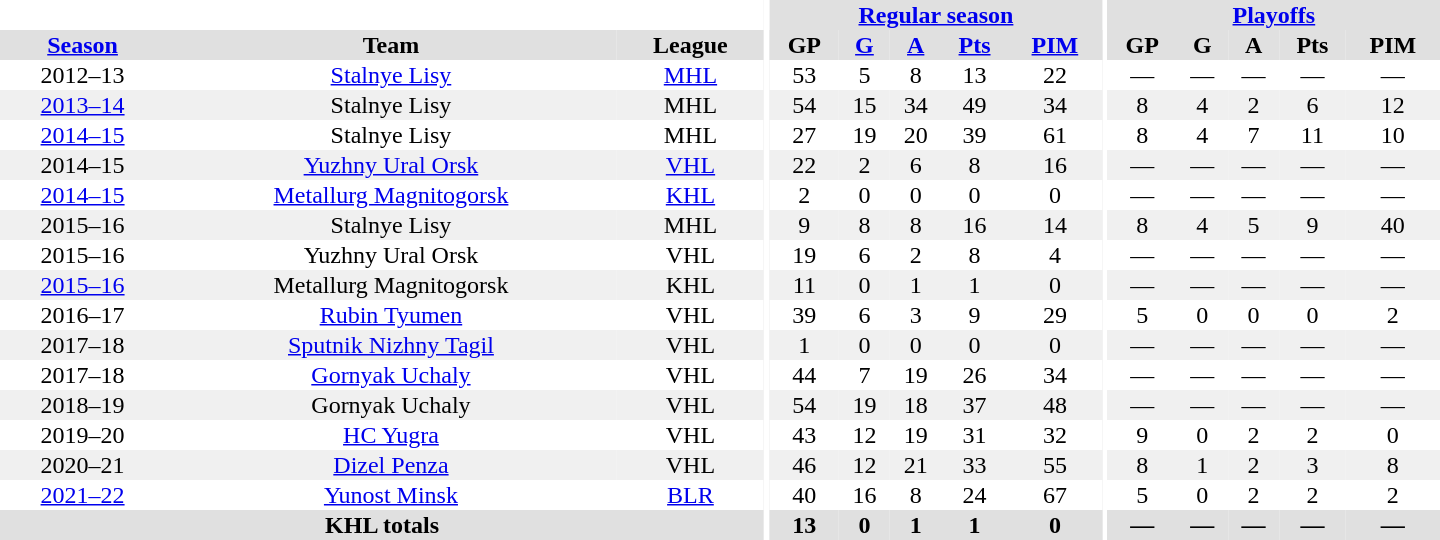<table border="0" cellpadding="1" cellspacing="0" style="text-align:center; width:60em">
<tr bgcolor="#e0e0e0">
<th colspan="3" bgcolor="#ffffff"></th>
<th rowspan="99" bgcolor="#ffffff"></th>
<th colspan="5"><a href='#'>Regular season</a></th>
<th rowspan="99" bgcolor="#ffffff"></th>
<th colspan="5"><a href='#'>Playoffs</a></th>
</tr>
<tr bgcolor="#e0e0e0">
<th><a href='#'>Season</a></th>
<th>Team</th>
<th>League</th>
<th>GP</th>
<th><a href='#'>G</a></th>
<th><a href='#'>A</a></th>
<th><a href='#'>Pts</a></th>
<th><a href='#'>PIM</a></th>
<th>GP</th>
<th>G</th>
<th>A</th>
<th>Pts</th>
<th>PIM</th>
</tr>
<tr>
<td>2012–13</td>
<td><a href='#'>Stalnye Lisy</a></td>
<td><a href='#'>MHL</a></td>
<td>53</td>
<td>5</td>
<td>8</td>
<td>13</td>
<td>22</td>
<td>—</td>
<td>—</td>
<td>—</td>
<td>—</td>
<td>—</td>
</tr>
<tr bgcolor="#f0f0f0">
<td><a href='#'>2013–14</a></td>
<td>Stalnye Lisy</td>
<td>MHL</td>
<td>54</td>
<td>15</td>
<td>34</td>
<td>49</td>
<td>34</td>
<td>8</td>
<td>4</td>
<td>2</td>
<td>6</td>
<td>12</td>
</tr>
<tr>
<td><a href='#'>2014–15</a></td>
<td>Stalnye Lisy</td>
<td>MHL</td>
<td>27</td>
<td>19</td>
<td>20</td>
<td>39</td>
<td>61</td>
<td>8</td>
<td>4</td>
<td>7</td>
<td>11</td>
<td>10</td>
</tr>
<tr bgcolor="#f0f0f0">
<td>2014–15</td>
<td><a href='#'>Yuzhny Ural Orsk</a></td>
<td><a href='#'>VHL</a></td>
<td>22</td>
<td>2</td>
<td>6</td>
<td>8</td>
<td>16</td>
<td>—</td>
<td>—</td>
<td>—</td>
<td>—</td>
<td>—</td>
</tr>
<tr>
<td><a href='#'>2014–15</a></td>
<td><a href='#'>Metallurg Magnitogorsk</a></td>
<td><a href='#'>KHL</a></td>
<td>2</td>
<td>0</td>
<td>0</td>
<td>0</td>
<td>0</td>
<td>—</td>
<td>—</td>
<td>—</td>
<td>—</td>
<td>—</td>
</tr>
<tr bgcolor="#f0f0f0">
<td>2015–16</td>
<td>Stalnye Lisy</td>
<td>MHL</td>
<td>9</td>
<td>8</td>
<td>8</td>
<td>16</td>
<td>14</td>
<td>8</td>
<td>4</td>
<td>5</td>
<td>9</td>
<td>40</td>
</tr>
<tr>
<td>2015–16</td>
<td>Yuzhny Ural Orsk</td>
<td>VHL</td>
<td>19</td>
<td>6</td>
<td>2</td>
<td>8</td>
<td>4</td>
<td>—</td>
<td>—</td>
<td>—</td>
<td>—</td>
<td>—</td>
</tr>
<tr bgcolor="#f0f0f0">
<td><a href='#'>2015–16</a></td>
<td>Metallurg Magnitogorsk</td>
<td>KHL</td>
<td>11</td>
<td>0</td>
<td>1</td>
<td>1</td>
<td>0</td>
<td>—</td>
<td>—</td>
<td>—</td>
<td>—</td>
<td>—</td>
</tr>
<tr>
<td>2016–17</td>
<td><a href='#'>Rubin Tyumen</a></td>
<td>VHL</td>
<td>39</td>
<td>6</td>
<td>3</td>
<td>9</td>
<td>29</td>
<td>5</td>
<td>0</td>
<td>0</td>
<td>0</td>
<td>2</td>
</tr>
<tr bgcolor="#f0f0f0">
<td>2017–18</td>
<td><a href='#'>Sputnik Nizhny Tagil</a></td>
<td>VHL</td>
<td>1</td>
<td>0</td>
<td>0</td>
<td>0</td>
<td>0</td>
<td>—</td>
<td>—</td>
<td>—</td>
<td>—</td>
<td>—</td>
</tr>
<tr>
<td>2017–18</td>
<td><a href='#'>Gornyak Uchaly</a></td>
<td>VHL</td>
<td>44</td>
<td>7</td>
<td>19</td>
<td>26</td>
<td>34</td>
<td>—</td>
<td>—</td>
<td>—</td>
<td>—</td>
<td>—</td>
</tr>
<tr bgcolor="#f0f0f0">
<td>2018–19</td>
<td>Gornyak Uchaly</td>
<td>VHL</td>
<td>54</td>
<td>19</td>
<td>18</td>
<td>37</td>
<td>48</td>
<td>—</td>
<td>—</td>
<td>—</td>
<td>—</td>
<td>—</td>
</tr>
<tr>
<td>2019–20</td>
<td><a href='#'>HC Yugra</a></td>
<td>VHL</td>
<td>43</td>
<td>12</td>
<td>19</td>
<td>31</td>
<td>32</td>
<td>9</td>
<td>0</td>
<td>2</td>
<td>2</td>
<td>0</td>
</tr>
<tr bgcolor="#f0f0f0">
<td>2020–21</td>
<td><a href='#'>Dizel Penza</a></td>
<td>VHL</td>
<td>46</td>
<td>12</td>
<td>21</td>
<td>33</td>
<td>55</td>
<td>8</td>
<td>1</td>
<td>2</td>
<td>3</td>
<td>8</td>
</tr>
<tr>
<td><a href='#'>2021–22</a></td>
<td><a href='#'>Yunost Minsk</a></td>
<td><a href='#'>BLR</a></td>
<td>40</td>
<td>16</td>
<td>8</td>
<td>24</td>
<td>67</td>
<td>5</td>
<td>0</td>
<td>2</td>
<td>2</td>
<td>2</td>
</tr>
<tr bgcolor="#e0e0e0">
<th colspan="3">KHL totals</th>
<th>13</th>
<th>0</th>
<th>1</th>
<th>1</th>
<th>0</th>
<th>—</th>
<th>—</th>
<th>—</th>
<th>—</th>
<th>—</th>
</tr>
</table>
